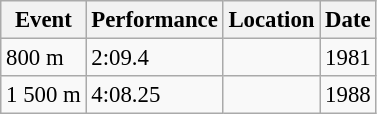<table class="wikitable" style="border-collapse: collapse; font-size: 95%;">
<tr>
<th scope="col">Event</th>
<th scope="col">Performance</th>
<th scope="col">Location</th>
<th scope="col">Date</th>
</tr>
<tr>
<td>800 m</td>
<td>2:09.4</td>
<td></td>
<td>1981</td>
</tr>
<tr>
<td>1 500 m</td>
<td>4:08.25</td>
<td></td>
<td>1988</td>
</tr>
</table>
